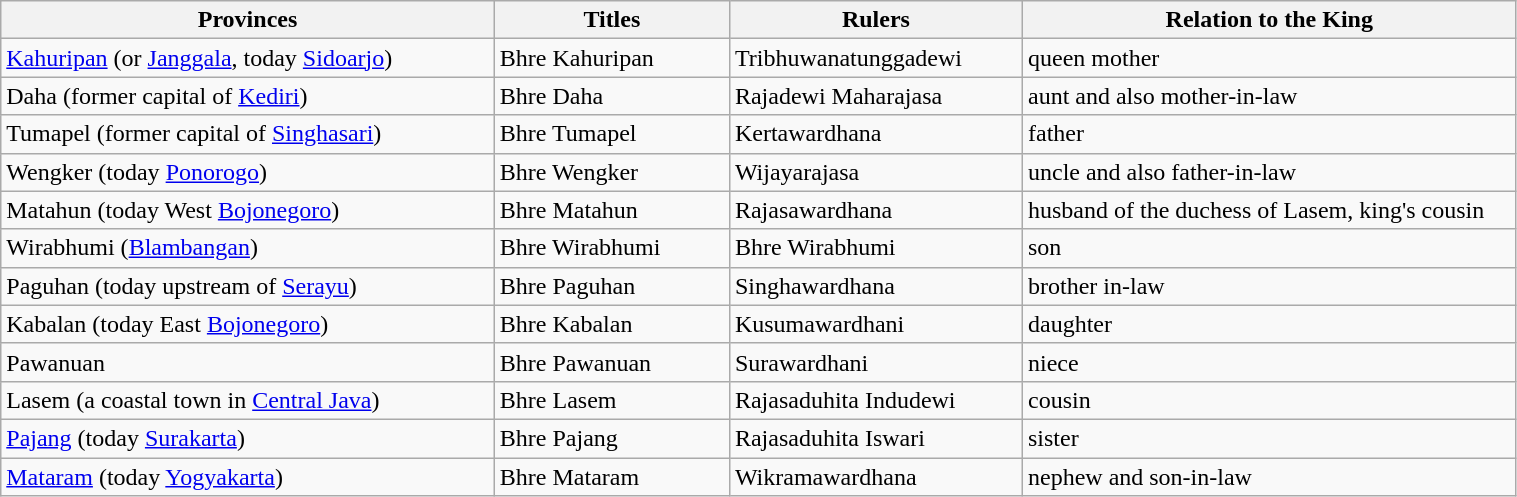<table class="wikitable sortable" border="1" width="80%">
<tr>
<th width="260">Provinces</th>
<th width="120">Titles</th>
<th width="140">Rulers</th>
<th width="260">Relation to the King</th>
</tr>
<tr>
<td><a href='#'>Kahuripan</a> (or <a href='#'>Janggala</a>, today <a href='#'>Sidoarjo</a>)</td>
<td>Bhre Kahuripan</td>
<td>Tribhuwanatunggadewi</td>
<td>queen mother</td>
</tr>
<tr>
<td>Daha (former capital of <a href='#'>Kediri</a>)</td>
<td>Bhre Daha</td>
<td>Rajadewi Maharajasa</td>
<td>aunt and also mother-in-law</td>
</tr>
<tr>
<td>Tumapel (former capital of <a href='#'>Singhasari</a>)</td>
<td>Bhre Tumapel</td>
<td>Kertawardhana</td>
<td>father</td>
</tr>
<tr>
<td>Wengker (today <a href='#'>Ponorogo</a>)</td>
<td>Bhre Wengker</td>
<td>Wijayarajasa</td>
<td>uncle and also father-in-law</td>
</tr>
<tr>
<td>Matahun (today West <a href='#'>Bojonegoro</a>)</td>
<td>Bhre Matahun</td>
<td>Rajasawardhana</td>
<td>husband of the duchess of Lasem, king's cousin</td>
</tr>
<tr>
<td>Wirabhumi (<a href='#'>Blambangan</a>)</td>
<td>Bhre Wirabhumi</td>
<td>Bhre Wirabhumi</td>
<td>son</td>
</tr>
<tr>
<td>Paguhan (today upstream of <a href='#'>Serayu</a>)</td>
<td>Bhre Paguhan</td>
<td>Singhawardhana</td>
<td>brother in-law</td>
</tr>
<tr>
<td>Kabalan (today East <a href='#'>Bojonegoro</a>)</td>
<td>Bhre Kabalan</td>
<td>Kusumawardhani</td>
<td>daughter</td>
</tr>
<tr>
<td>Pawanuan</td>
<td>Bhre Pawanuan</td>
<td>Surawardhani</td>
<td>niece</td>
</tr>
<tr>
<td>Lasem (a coastal town in <a href='#'>Central Java</a>)</td>
<td>Bhre Lasem</td>
<td>Rajasaduhita Indudewi</td>
<td>cousin</td>
</tr>
<tr>
<td><a href='#'>Pajang</a> (today <a href='#'>Surakarta</a>)</td>
<td>Bhre Pajang</td>
<td>Rajasaduhita Iswari</td>
<td>sister</td>
</tr>
<tr>
<td><a href='#'>Mataram</a> (today <a href='#'>Yogyakarta</a>)</td>
<td>Bhre Mataram</td>
<td>Wikramawardhana</td>
<td>nephew and son-in-law</td>
</tr>
</table>
